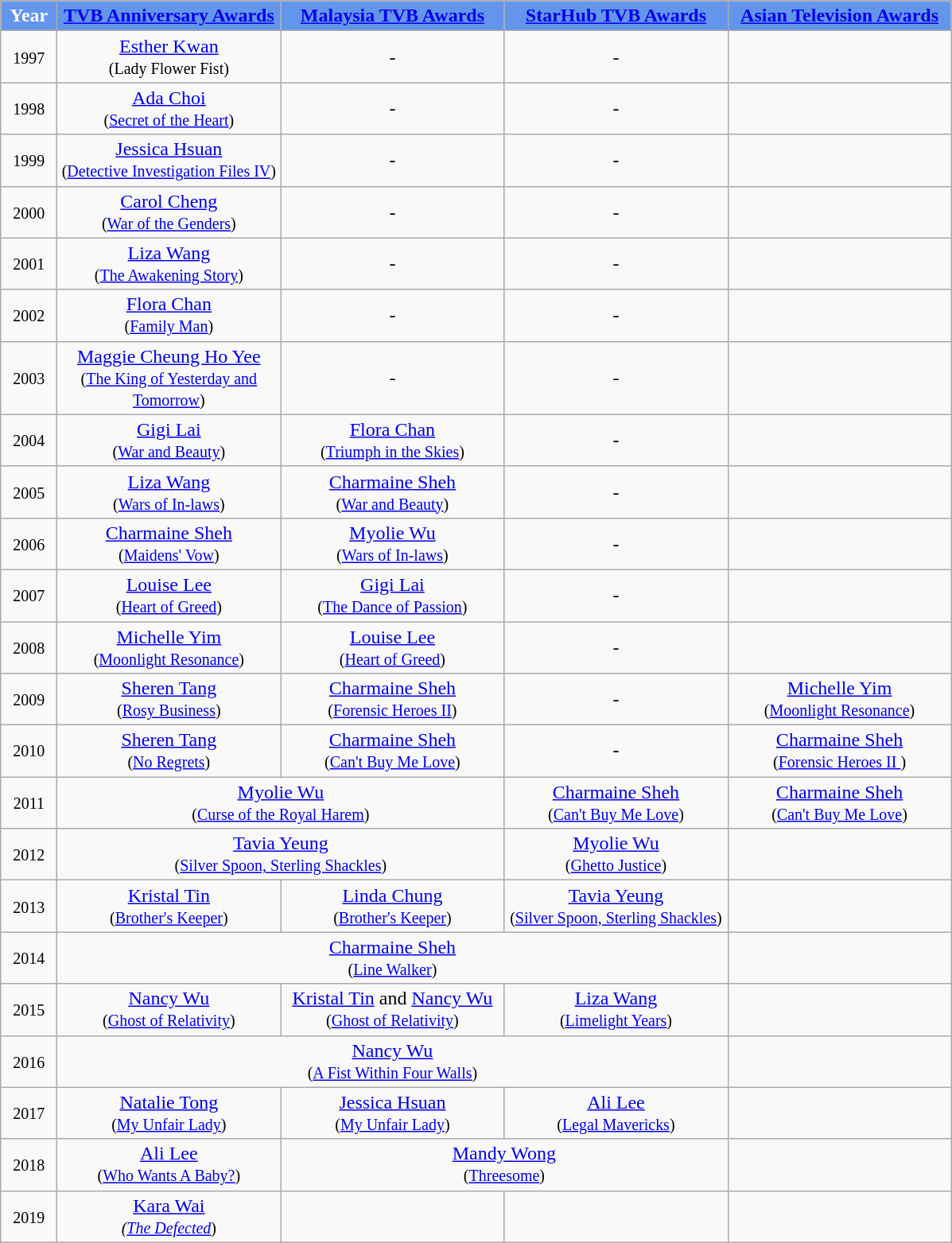<table class="wikitable" style="text-align:center;">
<tr>
<th width=40 style="background:cornflowerblue; color:white;">Year</th>
<th width=180 style="background:cornflowerblue; color:white;"><a href='#'>TVB Anniversary Awards</a></th>
<th width=180 style="background:cornflowerblue; color:white;"><a href='#'>Malaysia TVB Awards</a></th>
<th width=180 style="background:cornflowerblue; color:white;"><a href='#'>StarHub TVB Awards</a></th>
<th width=180 style="background:cornflowerblue; color:white;"><a href='#'>Asian Television Awards</a></th>
</tr>
<tr>
<td><small>1997</small></td>
<td><a href='#'>Esther Kwan</a><br><small>(Lady Flower Fist)</small></td>
<td>-</td>
<td>-</td>
<td></td>
</tr>
<tr>
<td><small>1998</small></td>
<td><a href='#'>Ada Choi</a><br><small>(<a href='#'>Secret of the Heart</a>)</small></td>
<td>-</td>
<td>-</td>
<td></td>
</tr>
<tr>
<td><small>1999</small></td>
<td><a href='#'>Jessica Hsuan</a><br><small>(<a href='#'>Detective Investigation Files IV</a>)</small></td>
<td>-</td>
<td>-</td>
<td></td>
</tr>
<tr>
<td><small>2000</small></td>
<td><a href='#'>Carol Cheng</a><br><small>(<a href='#'>War of the Genders</a>)</small></td>
<td>-</td>
<td>-</td>
<td></td>
</tr>
<tr>
<td><small>2001</small></td>
<td><a href='#'>Liza Wang</a><br><small>(<a href='#'>The Awakening Story</a>)</small></td>
<td>-</td>
<td>-</td>
<td></td>
</tr>
<tr>
<td><small>2002</small></td>
<td><a href='#'>Flora Chan</a><br><small>(<a href='#'>Family Man</a>)</small></td>
<td>-</td>
<td>-</td>
<td></td>
</tr>
<tr>
<td><small>2003</small></td>
<td><a href='#'>Maggie Cheung Ho Yee</a><br><small>(<a href='#'>The King of Yesterday and Tomorrow</a>)</small></td>
<td>-</td>
<td>-</td>
<td></td>
</tr>
<tr>
<td><small>2004</small></td>
<td><a href='#'>Gigi Lai</a><br><small>(<a href='#'>War and Beauty</a>)</small></td>
<td><a href='#'>Flora Chan</a><br><small>(<a href='#'>Triumph in the Skies</a>)</small></td>
<td>-</td>
<td></td>
</tr>
<tr>
<td><small>2005</small></td>
<td><a href='#'>Liza Wang</a><br><small>(<a href='#'>Wars of In-laws</a>)</small></td>
<td><a href='#'>Charmaine Sheh</a><br><small>(<a href='#'>War and Beauty</a>)</small></td>
<td>-</td>
<td></td>
</tr>
<tr>
<td><small>2006</small></td>
<td><a href='#'>Charmaine Sheh</a><br> <small>(<a href='#'>Maidens' Vow</a>)</small></td>
<td><a href='#'>Myolie Wu</a><br><small>(<a href='#'>Wars of In-laws</a>)</small></td>
<td>-</td>
<td></td>
</tr>
<tr>
<td><small>2007</small></td>
<td><a href='#'>Louise Lee</a><br><small>(<a href='#'>Heart of Greed</a>)</small></td>
<td><a href='#'>Gigi Lai</a><br><small>(<a href='#'>The Dance of Passion</a>)</small></td>
<td>-</td>
<td></td>
</tr>
<tr>
<td><small>2008</small></td>
<td><a href='#'>Michelle Yim</a><br><small>(<a href='#'>Moonlight Resonance</a>)</small></td>
<td><a href='#'>Louise Lee</a><br><small>(<a href='#'>Heart of Greed</a>)</small></td>
<td>-</td>
<td></td>
</tr>
<tr>
<td><small>2009</small></td>
<td><a href='#'>Sheren Tang</a><br><small>(<a href='#'>Rosy Business</a>)</small></td>
<td><a href='#'>Charmaine Sheh</a><br><small>(<a href='#'>Forensic Heroes II</a>)</small></td>
<td>-</td>
<td><a href='#'>Michelle Yim</a><br><small>(<a href='#'>Moonlight Resonance</a>)</small></td>
</tr>
<tr>
<td><small>2010</small></td>
<td><a href='#'>Sheren Tang</a><br><small>(<a href='#'>No Regrets</a>)</small></td>
<td><a href='#'>Charmaine Sheh</a><br><small>(<a href='#'>Can't Buy Me Love</a>)</small></td>
<td>-</td>
<td><a href='#'>Charmaine Sheh</a><br><small>(<a href='#'>Forensic Heroes II </a>)</small></td>
</tr>
<tr>
<td><small>2011</small></td>
<td colspan="2"><a href='#'>Myolie Wu</a><br><small>(<a href='#'>Curse of the Royal Harem</a>)</small></td>
<td><a href='#'>Charmaine Sheh</a><br><small>(<a href='#'>Can't Buy Me Love</a>)</small></td>
<td><a href='#'>Charmaine Sheh</a><br><small>(<a href='#'>Can't Buy Me Love</a>)</small></td>
</tr>
<tr>
<td><small>2012</small></td>
<td colspan="2"><a href='#'>Tavia Yeung</a><br><small>(<a href='#'>Silver Spoon, Sterling Shackles</a>)</small></td>
<td><a href='#'>Myolie Wu</a><br><small>(<a href='#'>Ghetto Justice</a>)</small></td>
<td></td>
</tr>
<tr>
<td><small>2013</small></td>
<td><a href='#'>Kristal Tin</a><br><small>(<a href='#'>Brother's Keeper</a>)</small></td>
<td><a href='#'>Linda Chung</a><br><small>(<a href='#'>Brother's Keeper</a>)</small></td>
<td><a href='#'>Tavia Yeung</a><br><small>(<a href='#'>Silver Spoon, Sterling Shackles</a>)</small></td>
<td></td>
</tr>
<tr>
<td><small>2014</small></td>
<td colspan="3"><a href='#'>Charmaine Sheh</a><br><small>(<a href='#'>Line Walker</a>)</small></td>
<td></td>
</tr>
<tr>
<td><small>2015</small></td>
<td><a href='#'>Nancy Wu</a><br><small>(<a href='#'>Ghost of Relativity</a>)</small></td>
<td><a href='#'>Kristal Tin</a> and <a href='#'>Nancy Wu</a><br><small>(<a href='#'>Ghost of Relativity</a>)</small></td>
<td><a href='#'>Liza Wang</a><br><small>(<a href='#'>Limelight Years</a>)</small></td>
<td></td>
</tr>
<tr>
<td><small>2016</small></td>
<td colspan="3"><a href='#'>Nancy Wu</a><br><small>(<a href='#'>A Fist Within Four Walls</a>)</small></td>
<td></td>
</tr>
<tr>
<td><small>2017</small></td>
<td><a href='#'>Natalie Tong</a><br><small>(<a href='#'>My Unfair Lady</a>)</small></td>
<td><a href='#'>Jessica Hsuan</a><br><small>(<a href='#'>My Unfair Lady</a>)</small></td>
<td><a href='#'>Ali Lee</a><br><small>(<a href='#'>Legal Mavericks</a>)</small></td>
<td></td>
</tr>
<tr>
<td><small>2018</small></td>
<td><a href='#'>Ali Lee</a> <br><small>(<a href='#'>Who Wants A Baby?</a>)</small></td>
<td colspan="2"><a href='#'>Mandy Wong</a> <br><small>(<a href='#'>Threesome</a>)</small></td>
<td></td>
</tr>
<tr>
<td><small>2019</small></td>
<td><a href='#'>Kara Wai</a> <br> <small><em>(<a href='#'>The Defected</a></em>)</small></td>
<td></td>
<td></td>
<td></td>
</tr>
</table>
